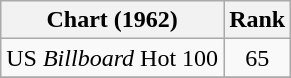<table class="wikitable">
<tr>
<th>Chart (1962)</th>
<th style="text-align:center;">Rank</th>
</tr>
<tr>
<td>US <em>Billboard</em> Hot 100</td>
<td style="text-align:center;">65</td>
</tr>
<tr>
</tr>
</table>
